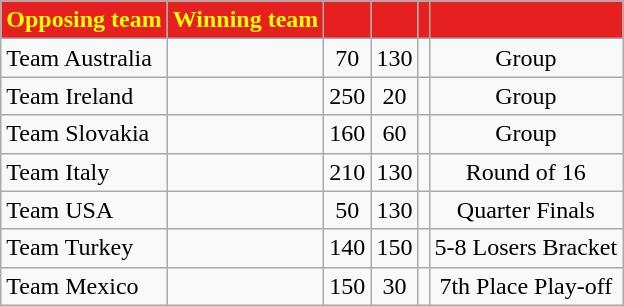<table class="wikitable sortable" style="text-align:center;">
<tr>
<th style="color:yellow; background:#e62020;">Opposing team</th>
<th style="color:yellow; background:#e62020;">Winning team</th>
<th style="color:yellow; background:#e62020;"></th>
<th style="color:yellow; background:#e62020;"></th>
<th style="color:yellow; background:#e62020;"></th>
<th style="color:yellow; background:#e62020;"></th>
</tr>
<tr>
<td style="text-align:left"> Team Australia</td>
<td></td>
<td>70</td>
<td>130</td>
<td></td>
<td>Group</td>
</tr>
<tr>
<td style="text-align:left;"> Team Ireland</td>
<td></td>
<td>250</td>
<td>20</td>
<td></td>
<td>Group</td>
</tr>
<tr>
<td style="text-align:left;"> Team Slovakia</td>
<td></td>
<td>160</td>
<td>60</td>
<td></td>
<td>Group</td>
</tr>
<tr>
<td style="text-align:left;"> Team Italy</td>
<td></td>
<td>210</td>
<td>130</td>
<td></td>
<td>Round of 16</td>
</tr>
<tr>
<td style="text-align:left;"> Team USA</td>
<td></td>
<td>50</td>
<td>130</td>
<td></td>
<td>Quarter Finals</td>
</tr>
<tr>
<td style="text-align:left;"> Team Turkey</td>
<td></td>
<td>140</td>
<td>150</td>
<td></td>
<td>5-8 Losers Bracket</td>
</tr>
<tr>
<td style="text-align:left;"> Team Mexico</td>
<td></td>
<td>150</td>
<td>30</td>
<td></td>
<td>7th Place Play-off</td>
</tr>
</table>
